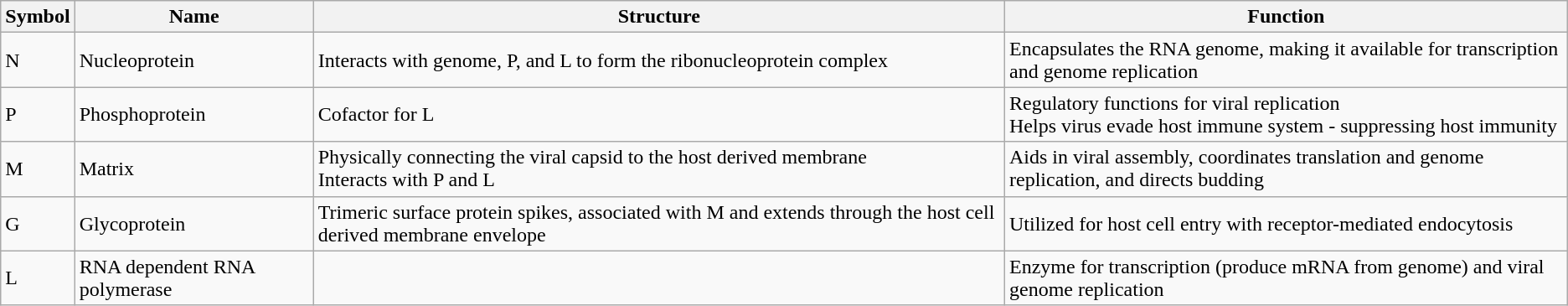<table class="wikitable">
<tr>
<th>Symbol</th>
<th>Name</th>
<th>Structure</th>
<th>Function</th>
</tr>
<tr>
<td>N</td>
<td>Nucleoprotein</td>
<td>Interacts with genome, P, and L to form the ribonucleoprotein complex</td>
<td>Encapsulates the RNA genome, making it available for transcription and genome replication</td>
</tr>
<tr>
<td>P</td>
<td>Phosphoprotein</td>
<td>Cofactor for L</td>
<td>Regulatory functions for viral replication<br>Helps virus evade host immune system - suppressing host immunity</td>
</tr>
<tr>
<td>M</td>
<td>Matrix</td>
<td>Physically connecting the viral capsid to the host derived membrane<br>Interacts with P and L</td>
<td>Aids in viral assembly, coordinates translation and genome replication, and directs budding</td>
</tr>
<tr>
<td>G</td>
<td>Glycoprotein</td>
<td>Trimeric surface protein spikes, associated with M and extends through the host cell derived membrane envelope</td>
<td>Utilized for host cell entry with receptor-mediated endocytosis</td>
</tr>
<tr>
<td>L</td>
<td>RNA dependent RNA polymerase</td>
<td></td>
<td>Enzyme for transcription (produce mRNA from genome) and viral genome replication</td>
</tr>
</table>
